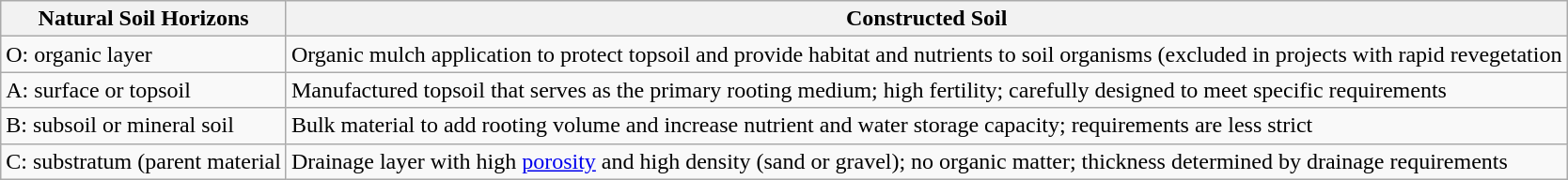<table class="wikitable">
<tr>
<th>Natural Soil Horizons</th>
<th>Constructed Soil</th>
</tr>
<tr>
<td>O: organic layer</td>
<td>Organic mulch application to protect topsoil and provide habitat and nutrients to soil organisms (excluded in projects with rapid revegetation</td>
</tr>
<tr>
<td>A: surface or topsoil</td>
<td>Manufactured topsoil that serves as the primary rooting medium; high fertility; carefully designed to meet specific requirements</td>
</tr>
<tr>
<td>B: subsoil or mineral soil</td>
<td>Bulk material to add rooting volume and increase nutrient and water storage capacity; requirements are less strict</td>
</tr>
<tr>
<td>C: substratum (parent material</td>
<td>Drainage layer with high <a href='#'>porosity</a> and high density (sand or gravel); no organic matter; thickness  determined by drainage requirements</td>
</tr>
</table>
